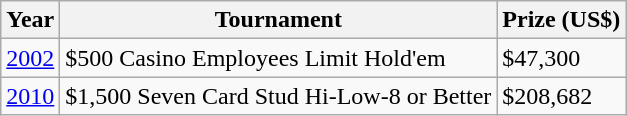<table class="wikitable">
<tr>
<th>Year</th>
<th>Tournament</th>
<th>Prize (US$)</th>
</tr>
<tr>
<td><a href='#'>2002</a></td>
<td>$500 Casino Employees Limit Hold'em</td>
<td>$47,300</td>
</tr>
<tr>
<td><a href='#'>2010</a></td>
<td>$1,500 Seven Card Stud Hi-Low-8 or Better</td>
<td>$208,682</td>
</tr>
</table>
